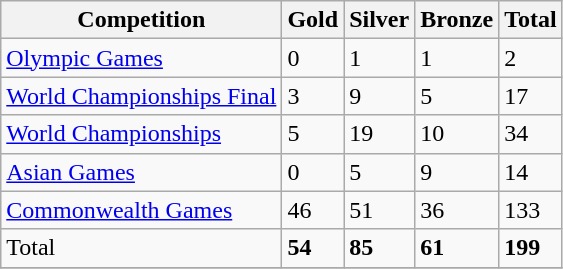<table class="wikitable sortable">
<tr>
<th>Competition</th>
<th>Gold</th>
<th>Silver</th>
<th>Bronze</th>
<th>Total</th>
</tr>
<tr>
<td><a href='#'>Olympic Games</a></td>
<td>0</td>
<td>1</td>
<td>1</td>
<td>2</td>
</tr>
<tr>
<td><a href='#'>World Championships Final</a></td>
<td>3</td>
<td>9</td>
<td>5</td>
<td>17</td>
</tr>
<tr>
<td><a href='#'>World Championships</a></td>
<td>5</td>
<td>19</td>
<td>10</td>
<td>34</td>
</tr>
<tr>
<td><a href='#'>Asian Games</a></td>
<td>0</td>
<td>5</td>
<td>9</td>
<td>14</td>
</tr>
<tr>
<td><a href='#'>Commonwealth Games</a></td>
<td>46</td>
<td>51</td>
<td>36</td>
<td>133</td>
</tr>
<tr>
<td>Total</td>
<td><strong>54</strong></td>
<td><strong>85</strong></td>
<td><strong>61</strong></td>
<td><strong>199</strong></td>
</tr>
<tr>
</tr>
</table>
